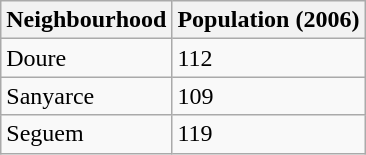<table class="wikitable">
<tr>
<th>Neighbourhood</th>
<th>Population (2006)</th>
</tr>
<tr>
<td>Doure</td>
<td>112</td>
</tr>
<tr>
<td>Sanyarce</td>
<td>109</td>
</tr>
<tr>
<td>Seguem</td>
<td>119</td>
</tr>
</table>
